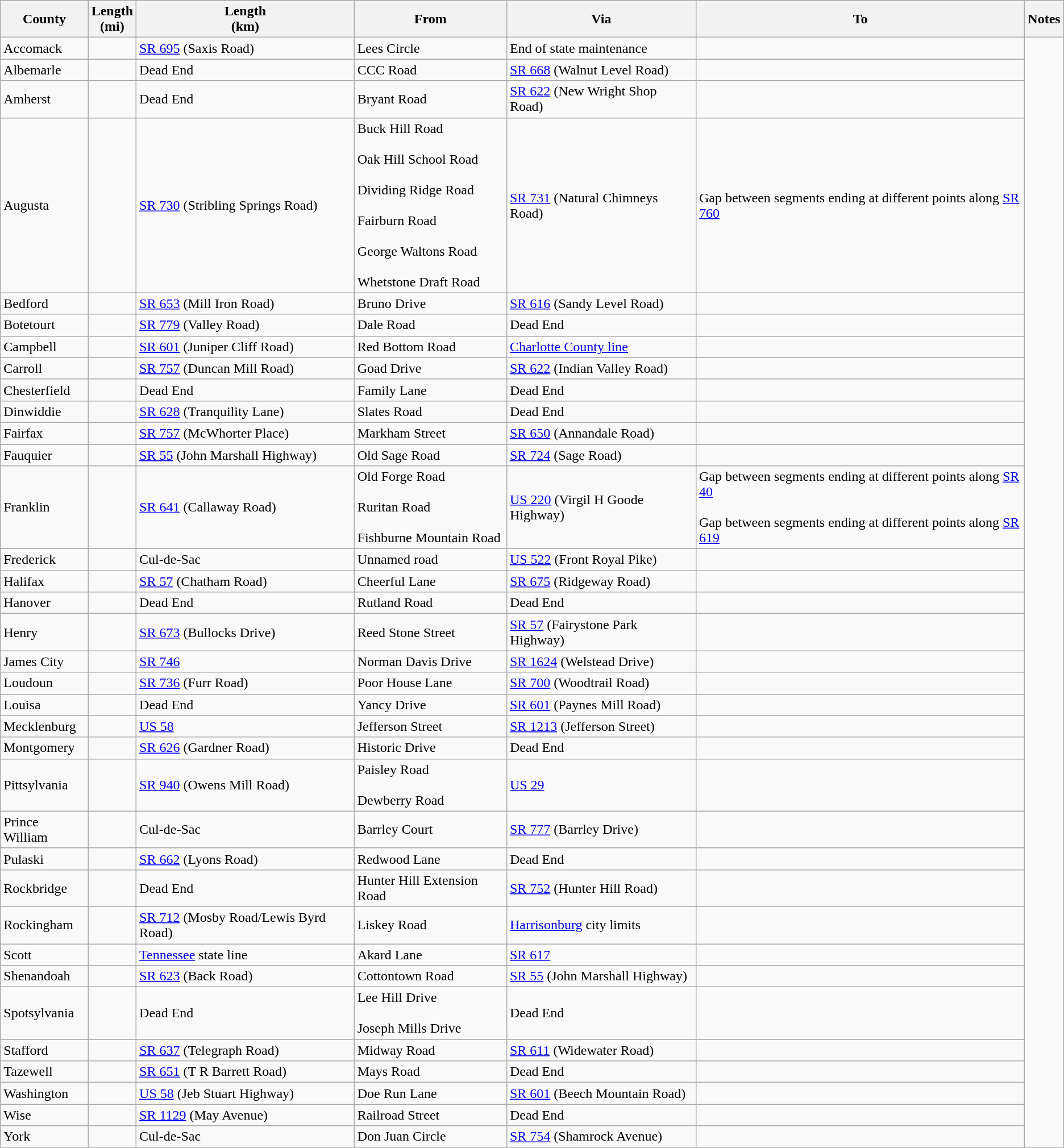<table class="wikitable sortable">
<tr>
<th>County</th>
<th>Length<br>(mi)</th>
<th>Length<br>(km)</th>
<th class="unsortable">From</th>
<th class="unsortable">Via</th>
<th class="unsortable">To</th>
<th class="unsortable">Notes</th>
</tr>
<tr>
<td id="Accomack">Accomack</td>
<td></td>
<td><a href='#'>SR 695</a> (Saxis Road)</td>
<td>Lees Circle</td>
<td>End of state maintenance</td>
<td></td>
</tr>
<tr>
<td id="Albemarle">Albemarle</td>
<td></td>
<td>Dead End</td>
<td>CCC Road</td>
<td><a href='#'>SR 668</a> (Walnut Level Road)</td>
<td><br>
</td>
</tr>
<tr>
<td id="Amherst">Amherst</td>
<td></td>
<td>Dead End</td>
<td>Bryant Road</td>
<td><a href='#'>SR 622</a> (New Wright Shop Road)</td>
<td><br>
</td>
</tr>
<tr>
<td id="Augusta">Augusta</td>
<td></td>
<td><a href='#'>SR 730</a> (Stribling Springs Road)</td>
<td>Buck Hill Road<br><br>Oak Hill School Road<br><br>Dividing Ridge Road<br><br>Fairburn Road<br><br>George Waltons Road<br><br>Whetstone Draft Road</td>
<td><a href='#'>SR 731</a> (Natural Chimneys Road)</td>
<td>Gap between segments ending at different points along <a href='#'>SR 760</a><br></td>
</tr>
<tr>
<td id="Bedford">Bedford</td>
<td></td>
<td><a href='#'>SR 653</a> (Mill Iron Road)</td>
<td>Bruno Drive</td>
<td><a href='#'>SR 616</a> (Sandy Level Road)</td>
<td><br></td>
</tr>
<tr>
<td id="Botetourt">Botetourt</td>
<td></td>
<td><a href='#'>SR 779</a> (Valley Road)</td>
<td>Dale Road</td>
<td>Dead End</td>
<td><br>

</td>
</tr>
<tr>
<td id="Campbell">Campbell</td>
<td></td>
<td><a href='#'>SR 601</a> (Juniper Cliff Road)</td>
<td>Red Bottom Road</td>
<td><a href='#'>Charlotte County line</a></td>
<td><br></td>
</tr>
<tr>
<td id="Carroll">Carroll</td>
<td></td>
<td><a href='#'>SR 757</a> (Duncan Mill Road)</td>
<td>Goad Drive</td>
<td><a href='#'>SR 622</a> (Indian Valley Road)</td>
<td><br>
</td>
</tr>
<tr>
<td id="Chesterfield">Chesterfield</td>
<td></td>
<td>Dead End</td>
<td>Family Lane</td>
<td>Dead End</td>
<td><br>



</td>
</tr>
<tr>
<td id="Dinwiddie">Dinwiddie</td>
<td></td>
<td><a href='#'>SR 628</a> (Tranquility Lane)</td>
<td>Slates Road</td>
<td>Dead End</td>
<td><br></td>
</tr>
<tr>
<td id="Fairfax">Fairfax</td>
<td></td>
<td><a href='#'>SR 757</a> (McWhorter Place)</td>
<td>Markham Street</td>
<td><a href='#'>SR 650</a> (Annandale Road)</td>
<td></td>
</tr>
<tr>
<td id="Fauquier">Fauquier</td>
<td></td>
<td><a href='#'>SR 55</a> (John Marshall Highway)</td>
<td>Old Sage Road</td>
<td><a href='#'>SR 724</a> (Sage Road)</td>
<td><br>
</td>
</tr>
<tr>
<td id="Franklin">Franklin</td>
<td></td>
<td><a href='#'>SR 641</a> (Callaway Road)</td>
<td>Old Forge Road<br><br>Ruritan Road<br><br>Fishburne Mountain Road</td>
<td><a href='#'>US 220</a> (Virgil H Goode Highway)</td>
<td>Gap between segments ending at different points along <a href='#'>SR 40</a><br><br>Gap between segments ending at different points along <a href='#'>SR 619</a></td>
</tr>
<tr>
<td id="Frederick">Frederick</td>
<td></td>
<td>Cul-de-Sac</td>
<td>Unnamed road</td>
<td><a href='#'>US 522</a> (Front Royal Pike)</td>
<td><br>




</td>
</tr>
<tr>
<td id="Halifax">Halifax</td>
<td></td>
<td><a href='#'>SR 57</a> (Chatham Road)</td>
<td>Cheerful Lane</td>
<td><a href='#'>SR 675</a> (Ridgeway Road)</td>
<td></td>
</tr>
<tr>
<td id="Hanover">Hanover</td>
<td></td>
<td>Dead End</td>
<td>Rutland Road</td>
<td>Dead End</td>
<td><br></td>
</tr>
<tr>
<td id="Henry">Henry</td>
<td></td>
<td><a href='#'>SR 673</a> (Bullocks Drive)</td>
<td>Reed Stone Street</td>
<td><a href='#'>SR 57</a> (Fairystone Park Highway)</td>
<td><br>
</td>
</tr>
<tr>
<td id="James City">James City</td>
<td></td>
<td><a href='#'>SR 746</a></td>
<td>Norman Davis Drive</td>
<td><a href='#'>SR 1624</a> (Welstead Drive)</td>
<td><br>



</td>
</tr>
<tr>
<td id="Loudoun">Loudoun</td>
<td></td>
<td><a href='#'>SR 736</a> (Furr Road)</td>
<td>Poor House Lane</td>
<td><a href='#'>SR 700</a> (Woodtrail Road)</td>
<td></td>
</tr>
<tr>
<td id="Louisa">Louisa</td>
<td></td>
<td>Dead End</td>
<td>Yancy Drive</td>
<td><a href='#'>SR 601</a> (Paynes Mill Road)</td>
<td><br>

</td>
</tr>
<tr>
<td id="Mecklenburg">Mecklenburg</td>
<td></td>
<td><a href='#'>US 58</a></td>
<td>Jefferson Street</td>
<td><a href='#'>SR 1213</a> (Jefferson Street)</td>
<td><br></td>
</tr>
<tr>
<td id="Montgomery">Montgomery</td>
<td></td>
<td><a href='#'>SR 626</a> (Gardner Road)</td>
<td>Historic Drive</td>
<td>Dead End</td>
<td><br>






</td>
</tr>
<tr>
<td id="Pittsylvania">Pittsylvania</td>
<td></td>
<td><a href='#'>SR 940</a> (Owens Mill Road)</td>
<td>Paisley Road<br><br>Dewberry Road</td>
<td><a href='#'>US 29</a></td>
<td><br>

</td>
</tr>
<tr>
<td id="Prince William">Prince William</td>
<td></td>
<td>Cul-de-Sac</td>
<td>Barrley Court</td>
<td><a href='#'>SR 777</a> (Barrley Drive)</td>
<td></td>
</tr>
<tr>
<td id="Pulaski">Pulaski</td>
<td></td>
<td><a href='#'>SR 662</a> (Lyons Road)</td>
<td>Redwood Lane</td>
<td>Dead End</td>
<td><br>

</td>
</tr>
<tr>
<td id="Rockbridge">Rockbridge</td>
<td></td>
<td>Dead End</td>
<td>Hunter Hill Extension Road</td>
<td><a href='#'>SR 752</a> (Hunter Hill Road)</td>
<td></td>
</tr>
<tr>
<td id="Rockingham">Rockingham</td>
<td></td>
<td><a href='#'>SR 712</a> (Mosby Road/Lewis Byrd Road)</td>
<td>Liskey Road</td>
<td><a href='#'>Harrisonburg</a> city limits</td>
<td><br></td>
</tr>
<tr>
<td id="Scott">Scott</td>
<td></td>
<td><a href='#'>Tennessee</a> state line</td>
<td>Akard Lane</td>
<td><a href='#'>SR 617</a></td>
<td></td>
</tr>
<tr>
<td id="Shenandoah">Shenandoah</td>
<td></td>
<td><a href='#'>SR 623</a> (Back Road)</td>
<td>Cottontown Road</td>
<td><a href='#'>SR 55</a> (John Marshall Highway)</td>
<td><br>
</td>
</tr>
<tr>
<td id="Spotsylvania">Spotsylvania</td>
<td></td>
<td>Dead End</td>
<td>Lee Hill Drive<br><br>Joseph Mills Drive</td>
<td>Dead End</td>
<td></td>
</tr>
<tr>
<td id="Stafford">Stafford</td>
<td></td>
<td><a href='#'>SR 637</a> (Telegraph Road)</td>
<td>Midway Road</td>
<td><a href='#'>SR 611</a> (Widewater Road)</td>
<td><br>
</td>
</tr>
<tr>
<td id="Tazewell">Tazewell</td>
<td></td>
<td><a href='#'>SR 651</a> (T R Barrett Road)</td>
<td>Mays Road</td>
<td>Dead End</td>
<td><br></td>
</tr>
<tr>
<td id="Washington">Washington</td>
<td></td>
<td><a href='#'>US 58</a> (Jeb Stuart Highway)</td>
<td>Doe Run Lane</td>
<td><a href='#'>SR 601</a> (Beech Mountain Road)</td>
<td><br></td>
</tr>
<tr>
<td id="Wise">Wise</td>
<td></td>
<td><a href='#'>SR 1129</a> (May Avenue)</td>
<td>Railroad Street</td>
<td>Dead End</td>
<td><br></td>
</tr>
<tr>
<td id="York">York</td>
<td></td>
<td>Cul-de-Sac</td>
<td>Don Juan Circle</td>
<td><a href='#'>SR 754</a> (Shamrock Avenue)</td>
<td></td>
</tr>
</table>
